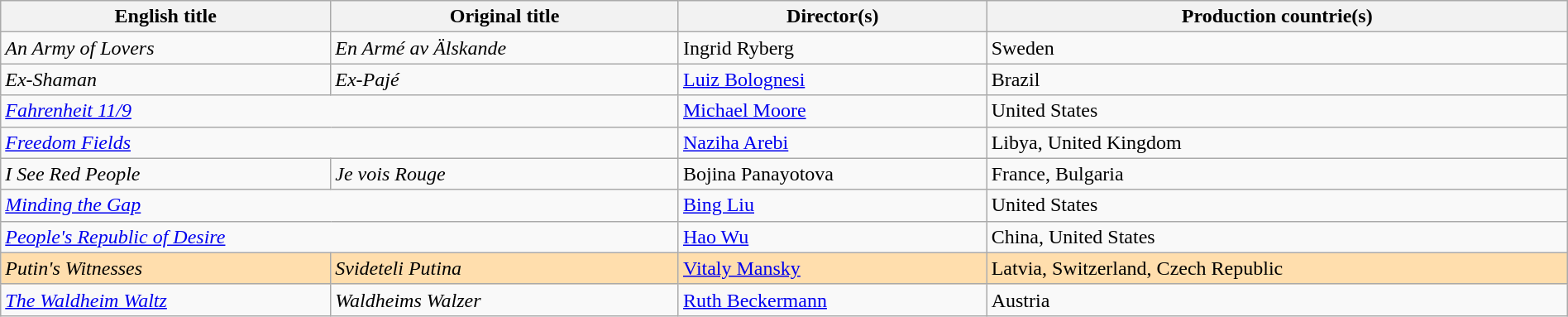<table class="sortable wikitable" style="width:100%; margin-bottom:4px" cellpadding="5">
<tr>
<th scope="col">English title</th>
<th scope="col">Original title</th>
<th scope="col">Director(s)</th>
<th scope="col">Production countrie(s)</th>
</tr>
<tr>
<td><em>An Army of Lovers</em></td>
<td><em>En Armé av Älskande</em></td>
<td>Ingrid Ryberg</td>
<td>Sweden</td>
</tr>
<tr>
<td><em>Ex-Shaman</em></td>
<td><em>Ex-Pajé</em></td>
<td><a href='#'>Luiz Bolognesi</a></td>
<td>Brazil</td>
</tr>
<tr>
<td colspan="2"><em><a href='#'>Fahrenheit 11/9</a></em></td>
<td><a href='#'>Michael Moore</a></td>
<td>United States</td>
</tr>
<tr>
<td colspan="2"><em><a href='#'>Freedom Fields</a></em></td>
<td><a href='#'>Naziha Arebi</a></td>
<td>Libya, United Kingdom</td>
</tr>
<tr>
<td><em>I See Red People</em></td>
<td><em>Je vois Rouge</em></td>
<td>Bojina Panayotova</td>
<td>France, Bulgaria</td>
</tr>
<tr>
<td colspan="2"><em><a href='#'>Minding the Gap</a></em></td>
<td><a href='#'>Bing Liu</a></td>
<td>United States</td>
</tr>
<tr>
<td colspan="2"><em><a href='#'>People's Republic of Desire</a></em></td>
<td><a href='#'>Hao Wu</a></td>
<td>China, United States</td>
</tr>
<tr style="background:#FFDEAD;">
<td><em>Putin's Witnesses</em></td>
<td><em>Svideteli Putina</em></td>
<td><a href='#'>Vitaly Mansky</a></td>
<td>Latvia, Switzerland, Czech Republic</td>
</tr>
<tr>
<td><em><a href='#'>The Waldheim Waltz</a></em></td>
<td><em>Waldheims Walzer</em></td>
<td><a href='#'>Ruth Beckermann</a></td>
<td>Austria</td>
</tr>
</table>
